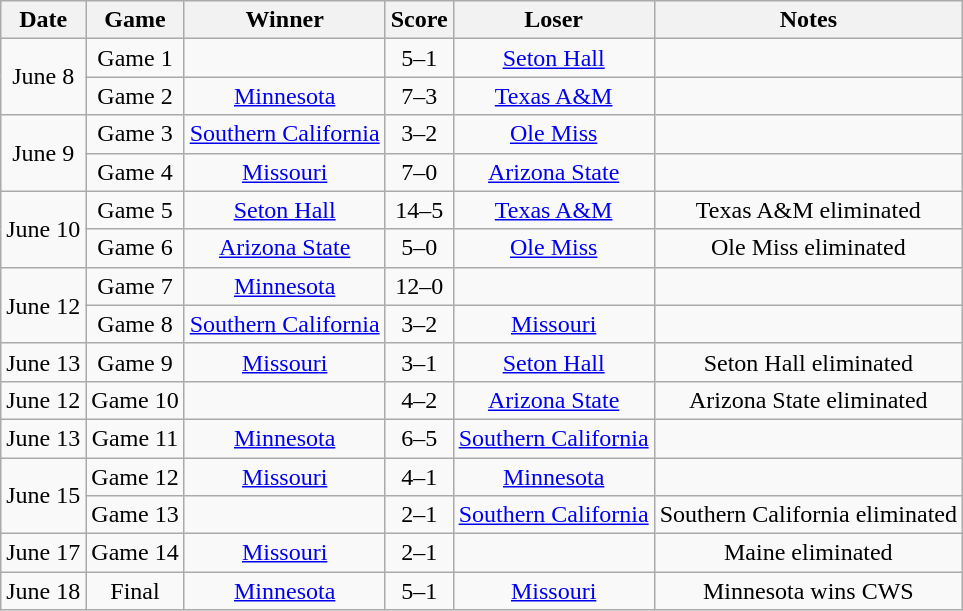<table class="wikitable">
<tr>
<th>Date</th>
<th>Game</th>
<th>Winner</th>
<th>Score</th>
<th>Loser</th>
<th>Notes</th>
</tr>
<tr align=center>
<td rowspan=2>June 8</td>
<td>Game 1</td>
<td></td>
<td>5–1</td>
<td><a href='#'>Seton Hall</a></td>
<td></td>
</tr>
<tr align=center>
<td>Game 2</td>
<td><a href='#'>Minnesota</a></td>
<td>7–3</td>
<td><a href='#'>Texas A&M</a></td>
<td></td>
</tr>
<tr align=center>
<td rowspan=2>June 9</td>
<td>Game 3</td>
<td><a href='#'>Southern California</a></td>
<td>3–2</td>
<td><a href='#'>Ole Miss</a></td>
<td></td>
</tr>
<tr align=center>
<td>Game 4</td>
<td><a href='#'>Missouri</a></td>
<td>7–0</td>
<td><a href='#'>Arizona State</a></td>
<td></td>
</tr>
<tr align=center>
<td rowspan=2>June 10</td>
<td>Game 5</td>
<td><a href='#'>Seton Hall</a></td>
<td>14–5</td>
<td><a href='#'>Texas A&M</a></td>
<td>Texas A&M eliminated</td>
</tr>
<tr align=center>
<td>Game 6</td>
<td><a href='#'>Arizona State</a></td>
<td>5–0</td>
<td><a href='#'>Ole Miss</a></td>
<td>Ole Miss eliminated</td>
</tr>
<tr align=center>
<td rowspan=2>June 12</td>
<td>Game 7</td>
<td><a href='#'>Minnesota</a></td>
<td>12–0</td>
<td></td>
<td></td>
</tr>
<tr align=center>
<td>Game 8</td>
<td><a href='#'>Southern California</a></td>
<td>3–2</td>
<td><a href='#'>Missouri</a></td>
<td></td>
</tr>
<tr align=center>
<td>June 13</td>
<td>Game 9</td>
<td><a href='#'>Missouri</a></td>
<td>3–1</td>
<td><a href='#'>Seton Hall</a></td>
<td>Seton Hall eliminated</td>
</tr>
<tr align=center>
<td>June 12</td>
<td>Game 10</td>
<td></td>
<td>4–2</td>
<td><a href='#'>Arizona State</a></td>
<td>Arizona State eliminated</td>
</tr>
<tr align=center>
<td>June 13</td>
<td>Game 11</td>
<td><a href='#'>Minnesota</a></td>
<td>6–5</td>
<td><a href='#'>Southern California</a></td>
<td></td>
</tr>
<tr align=center>
<td rowspan=2>June 15</td>
<td>Game 12</td>
<td><a href='#'>Missouri</a></td>
<td>4–1</td>
<td><a href='#'>Minnesota</a></td>
<td></td>
</tr>
<tr align=center>
<td>Game 13</td>
<td></td>
<td>2–1</td>
<td><a href='#'>Southern California</a></td>
<td>Southern California eliminated</td>
</tr>
<tr align=center>
<td>June 17</td>
<td>Game 14</td>
<td><a href='#'>Missouri</a></td>
<td>2–1</td>
<td></td>
<td>Maine eliminated</td>
</tr>
<tr align=center>
<td>June 18</td>
<td>Final</td>
<td><a href='#'>Minnesota</a></td>
<td>5–1</td>
<td><a href='#'>Missouri</a></td>
<td>Minnesota wins CWS</td>
</tr>
</table>
